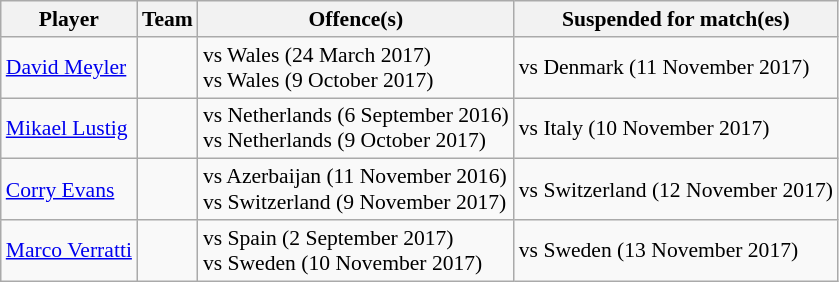<table class="wikitable sortable" style="font-size:90%">
<tr>
<th>Player</th>
<th>Team</th>
<th>Offence(s)</th>
<th>Suspended for match(es)</th>
</tr>
<tr>
<td><a href='#'>David Meyler</a></td>
<td></td>
<td> vs Wales (24 March 2017)<br> vs Wales (9 October 2017)</td>
<td>vs Denmark (11 November 2017)</td>
</tr>
<tr>
<td><a href='#'>Mikael Lustig</a></td>
<td></td>
<td> vs Netherlands (6 September 2016)<br> vs Netherlands (9 October 2017)</td>
<td>vs Italy (10 November 2017)</td>
</tr>
<tr>
<td><a href='#'>Corry Evans</a></td>
<td></td>
<td> vs Azerbaijan (11 November 2016)<br> vs Switzerland (9 November 2017)</td>
<td>vs Switzerland (12 November 2017)</td>
</tr>
<tr>
<td><a href='#'>Marco Verratti</a></td>
<td></td>
<td> vs Spain (2 September 2017)<br> vs Sweden (10 November 2017)</td>
<td>vs Sweden (13 November 2017)</td>
</tr>
</table>
